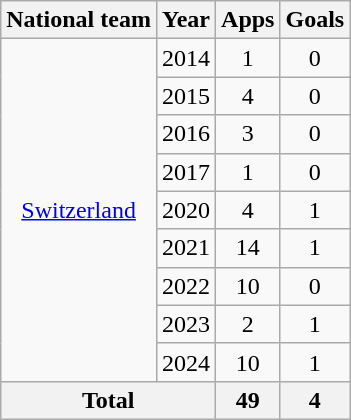<table class="wikitable" style="text-align:center">
<tr>
<th>National team</th>
<th>Year</th>
<th>Apps</th>
<th>Goals</th>
</tr>
<tr>
<td rowspan="9"><a href='#'>Switzerland</a></td>
<td>2014</td>
<td>1</td>
<td>0</td>
</tr>
<tr>
<td>2015</td>
<td>4</td>
<td>0</td>
</tr>
<tr>
<td>2016</td>
<td>3</td>
<td>0</td>
</tr>
<tr>
<td>2017</td>
<td>1</td>
<td>0</td>
</tr>
<tr>
<td>2020</td>
<td>4</td>
<td>1</td>
</tr>
<tr>
<td>2021</td>
<td>14</td>
<td>1</td>
</tr>
<tr>
<td>2022</td>
<td>10</td>
<td>0</td>
</tr>
<tr>
<td>2023</td>
<td>2</td>
<td>1</td>
</tr>
<tr>
<td>2024</td>
<td>10</td>
<td>1</td>
</tr>
<tr>
<th colspan="2">Total</th>
<th>49</th>
<th>4</th>
</tr>
</table>
